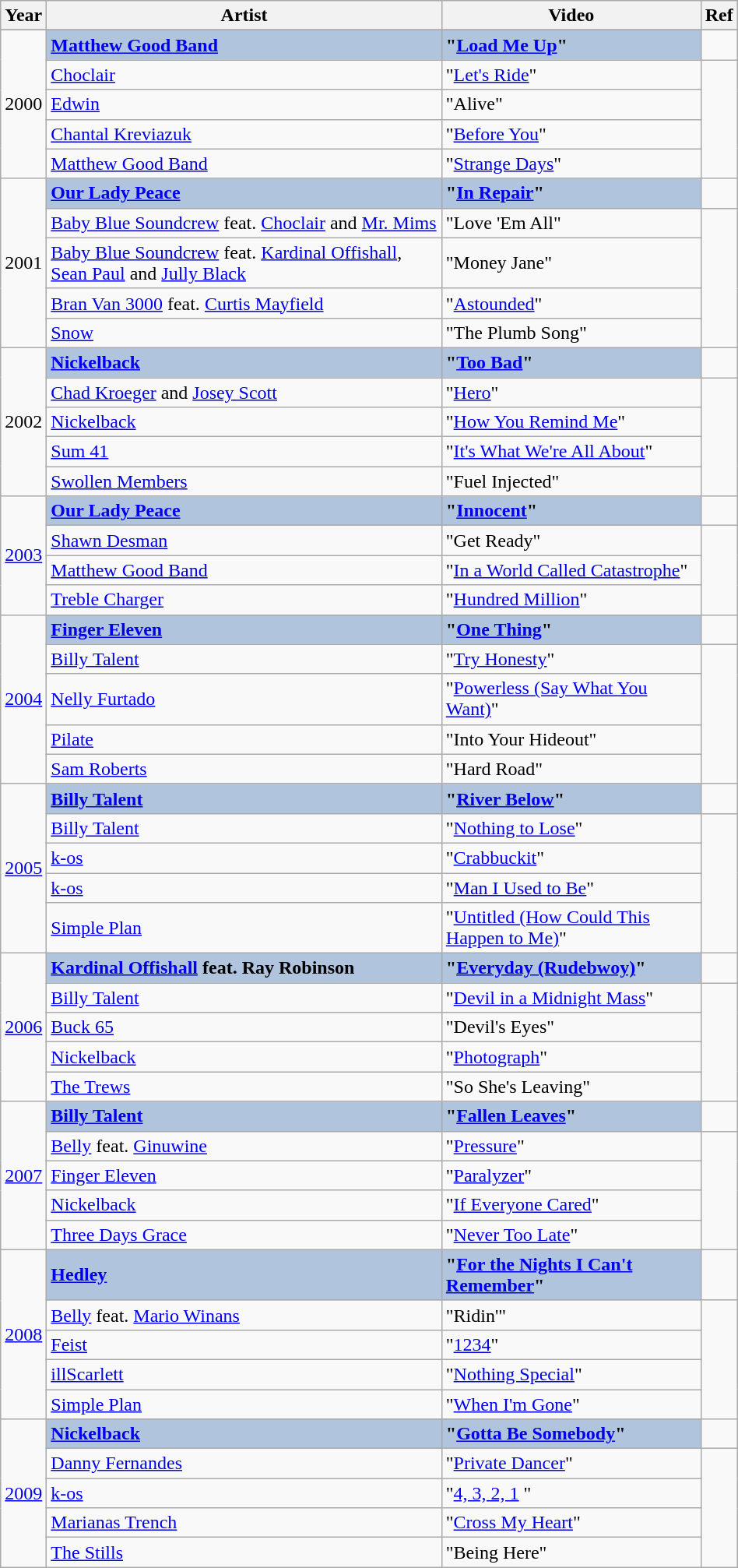<table class="wikitable" width=50%>
<tr>
<th>Year</th>
<th>Artist</th>
<th>Video</th>
<th>Ref</th>
</tr>
<tr>
</tr>
<tr>
<td rowspan=5>2000</td>
<td style="background:#B0C4DE;"><strong><a href='#'>Matthew Good Band</a></strong></td>
<td style="background:#B0C4DE;"><strong>"<a href='#'>Load Me Up</a>"</strong></td>
<td></td>
</tr>
<tr>
<td><a href='#'>Choclair</a></td>
<td>"<a href='#'>Let's Ride</a>"</td>
<td rowspan=4></td>
</tr>
<tr>
<td><a href='#'>Edwin</a></td>
<td>"Alive"</td>
</tr>
<tr>
<td><a href='#'>Chantal Kreviazuk</a></td>
<td>"<a href='#'>Before You</a>"</td>
</tr>
<tr>
<td><a href='#'>Matthew Good Band</a></td>
<td>"<a href='#'>Strange Days</a>"</td>
</tr>
<tr>
<td rowspan=5>2001</td>
<td style="background:#B0C4DE;"><strong><a href='#'>Our Lady Peace</a></strong></td>
<td style="background:#B0C4DE;"><strong>"<a href='#'>In Repair</a>"</strong></td>
<td></td>
</tr>
<tr>
<td><a href='#'>Baby Blue Soundcrew</a> feat. <a href='#'>Choclair</a> and <a href='#'>Mr. Mims</a></td>
<td>"Love 'Em All"</td>
<td rowspan=4></td>
</tr>
<tr>
<td><a href='#'>Baby Blue Soundcrew</a> feat. <a href='#'>Kardinal Offishall</a>, <a href='#'>Sean Paul</a> and <a href='#'>Jully Black</a></td>
<td>"Money Jane"</td>
</tr>
<tr>
<td><a href='#'>Bran Van 3000</a> feat. <a href='#'>Curtis Mayfield</a></td>
<td>"<a href='#'>Astounded</a>"</td>
</tr>
<tr>
<td><a href='#'>Snow</a></td>
<td>"The Plumb Song"</td>
</tr>
<tr>
<td rowspan=5>2002</td>
<td style="background:#B0C4DE;"><strong><a href='#'>Nickelback</a></strong></td>
<td style="background:#B0C4DE;"><strong>"<a href='#'>Too Bad</a>"</strong></td>
<td></td>
</tr>
<tr>
<td><a href='#'>Chad Kroeger</a> and <a href='#'>Josey Scott</a></td>
<td>"<a href='#'>Hero</a>"</td>
</tr>
<tr>
<td><a href='#'>Nickelback</a></td>
<td>"<a href='#'>How You Remind Me</a>"</td>
</tr>
<tr>
<td><a href='#'>Sum 41</a></td>
<td>"<a href='#'>It's What We're All About</a>"</td>
</tr>
<tr>
<td><a href='#'>Swollen Members</a></td>
<td>"Fuel Injected"</td>
</tr>
<tr>
<td rowspan=4><a href='#'>2003</a></td>
<td style="background:#B0C4DE;"><strong><a href='#'>Our Lady Peace</a></strong></td>
<td style="background:#B0C4DE;"><strong>"<a href='#'>Innocent</a>"</strong></td>
<td></td>
</tr>
<tr>
<td><a href='#'>Shawn Desman</a></td>
<td>"Get Ready"</td>
<td rowspan=3></td>
</tr>
<tr>
<td><a href='#'>Matthew Good Band</a></td>
<td>"<a href='#'>In a World Called Catastrophe</a>"</td>
</tr>
<tr>
<td><a href='#'>Treble Charger</a></td>
<td>"<a href='#'>Hundred Million</a>"</td>
</tr>
<tr>
<td rowspan=5><a href='#'>2004</a></td>
<td style="background:#B0C4DE;"><strong><a href='#'>Finger Eleven</a></strong></td>
<td style="background:#B0C4DE;"><strong>"<a href='#'>One Thing</a>"</strong></td>
<td></td>
</tr>
<tr>
<td><a href='#'>Billy Talent</a></td>
<td>"<a href='#'>Try Honesty</a>"</td>
<td rowspan=4></td>
</tr>
<tr>
<td><a href='#'>Nelly Furtado</a></td>
<td>"<a href='#'>Powerless (Say What You Want)</a>"</td>
</tr>
<tr>
<td><a href='#'>Pilate</a></td>
<td>"Into Your Hideout"</td>
</tr>
<tr>
<td><a href='#'>Sam Roberts</a></td>
<td>"Hard Road"</td>
</tr>
<tr>
<td rowspan=5><a href='#'>2005</a></td>
<td style="background:#B0C4DE;"><strong><a href='#'>Billy Talent</a></strong></td>
<td style="background:#B0C4DE;"><strong>"<a href='#'>River Below</a>"</strong></td>
<td></td>
</tr>
<tr>
<td><a href='#'>Billy Talent</a></td>
<td>"<a href='#'>Nothing to Lose</a>"</td>
<td rowspan=4></td>
</tr>
<tr>
<td><a href='#'>k-os</a></td>
<td>"<a href='#'>Crabbuckit</a>"</td>
</tr>
<tr>
<td><a href='#'>k-os</a></td>
<td>"<a href='#'>Man I Used to Be</a>"</td>
</tr>
<tr>
<td><a href='#'>Simple Plan</a></td>
<td>"<a href='#'>Untitled (How Could This Happen to Me)</a>"</td>
</tr>
<tr>
<td rowspan=5><a href='#'>2006</a></td>
<td style="background:#B0C4DE;"><strong><a href='#'>Kardinal Offishall</a> feat. Ray Robinson</strong></td>
<td style="background:#B0C4DE;"><strong>"<a href='#'>Everyday (Rudebwoy)</a>"</strong></td>
<td></td>
</tr>
<tr>
<td><a href='#'>Billy Talent</a></td>
<td>"<a href='#'>Devil in a Midnight Mass</a>"</td>
<td rowspan=4></td>
</tr>
<tr>
<td><a href='#'>Buck 65</a></td>
<td>"Devil's Eyes"</td>
</tr>
<tr>
<td><a href='#'>Nickelback</a></td>
<td>"<a href='#'>Photograph</a>"</td>
</tr>
<tr>
<td><a href='#'>The Trews</a></td>
<td>"So She's Leaving"</td>
</tr>
<tr>
<td rowspan=5><a href='#'>2007</a></td>
<td style="background:#B0C4DE;"><strong><a href='#'>Billy Talent</a></strong></td>
<td style="background:#B0C4DE;"><strong>"<a href='#'>Fallen Leaves</a>"</strong></td>
<td></td>
</tr>
<tr>
<td><a href='#'>Belly</a> feat. <a href='#'>Ginuwine</a></td>
<td>"<a href='#'>Pressure</a>"</td>
<td rowspan=4></td>
</tr>
<tr>
<td><a href='#'>Finger Eleven</a></td>
<td>"<a href='#'>Paralyzer</a>"</td>
</tr>
<tr>
<td><a href='#'>Nickelback</a></td>
<td>"<a href='#'>If Everyone Cared</a>"</td>
</tr>
<tr>
<td><a href='#'>Three Days Grace</a></td>
<td>"<a href='#'>Never Too Late</a>"</td>
</tr>
<tr>
<td rowspan=5><a href='#'>2008</a></td>
<td style="background:#B0C4DE;"><strong><a href='#'>Hedley</a></strong></td>
<td style="background:#B0C4DE;"><strong>"<a href='#'>For the Nights I Can't Remember</a>"</strong></td>
<td></td>
</tr>
<tr>
<td><a href='#'>Belly</a> feat. <a href='#'>Mario Winans</a></td>
<td>"Ridin'"</td>
<td rowspan=4></td>
</tr>
<tr>
<td><a href='#'>Feist</a></td>
<td>"<a href='#'>1234</a>"</td>
</tr>
<tr>
<td><a href='#'>illScarlett</a></td>
<td>"<a href='#'>Nothing Special</a>"</td>
</tr>
<tr>
<td><a href='#'>Simple Plan</a></td>
<td>"<a href='#'>When I'm Gone</a>"</td>
</tr>
<tr>
<td rowspan=5><a href='#'>2009</a></td>
<td style="background:#B0C4DE;"><strong><a href='#'>Nickelback</a></strong></td>
<td style="background:#B0C4DE;"><strong>"<a href='#'>Gotta Be Somebody</a>"</strong></td>
<td></td>
</tr>
<tr>
<td><a href='#'>Danny Fernandes</a></td>
<td>"<a href='#'>Private Dancer</a>"</td>
<td rowspan=4></td>
</tr>
<tr>
<td><a href='#'>k-os</a></td>
<td>"<a href='#'>4, 3, 2, 1</a> "</td>
</tr>
<tr>
<td><a href='#'>Marianas Trench</a></td>
<td>"<a href='#'>Cross My Heart</a>"</td>
</tr>
<tr>
<td><a href='#'>The Stills</a></td>
<td>"Being Here"</td>
</tr>
</table>
